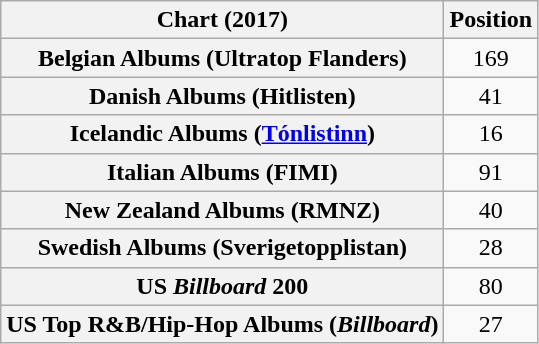<table class="wikitable sortable plainrowheaders" style="text-align:center">
<tr>
<th scope="col">Chart (2017)</th>
<th scope="col">Position</th>
</tr>
<tr>
<th scope="row">Belgian Albums (Ultratop Flanders)</th>
<td>169</td>
</tr>
<tr>
<th scope="row">Danish Albums (Hitlisten)</th>
<td>41</td>
</tr>
<tr>
<th scope="row">Icelandic Albums (<a href='#'>Tónlistinn</a>)</th>
<td>16</td>
</tr>
<tr>
<th scope="row">Italian Albums (FIMI)</th>
<td>91</td>
</tr>
<tr>
<th scope="row">New Zealand Albums (RMNZ)</th>
<td>40</td>
</tr>
<tr>
<th scope="row">Swedish Albums (Sverigetopplistan)</th>
<td>28</td>
</tr>
<tr>
<th scope="row">US <em>Billboard</em> 200</th>
<td>80</td>
</tr>
<tr>
<th scope="row">US Top R&B/Hip-Hop Albums (<em>Billboard</em>)</th>
<td>27</td>
</tr>
</table>
